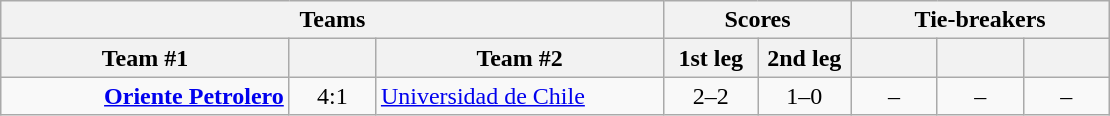<table class="wikitable" style="text-align: center;">
<tr>
<th colspan=3>Teams</th>
<th colspan=2>Scores</th>
<th colspan=3>Tie-breakers</th>
</tr>
<tr>
<th width="185">Team #1</th>
<th width="50"></th>
<th width="185">Team #2</th>
<th width="55">1st leg</th>
<th width="55">2nd leg</th>
<th width="50"></th>
<th width="50"></th>
<th width="50"></th>
</tr>
<tr>
<td style="text-align:right"><strong><a href='#'>Oriente Petrolero</a></strong> </td>
<td>4:1</td>
<td style="text-align:left"><a href='#'>Universidad de Chile</a> </td>
<td>2–2</td>
<td>1–0</td>
<td>–</td>
<td>–</td>
<td>–</td>
</tr>
</table>
